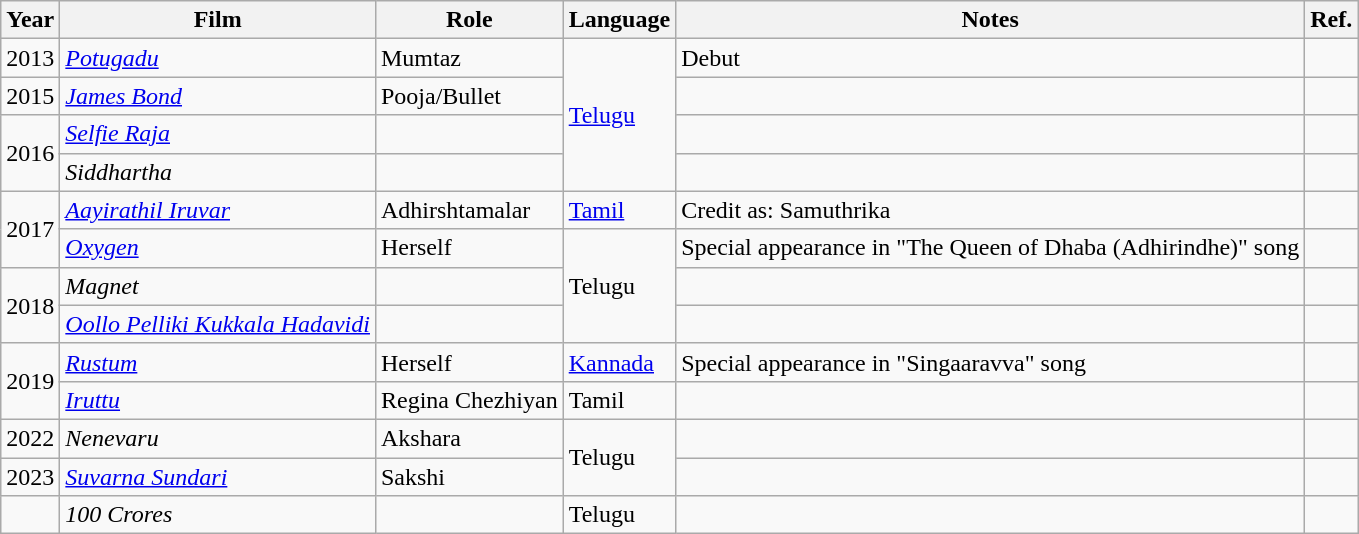<table class="wikitable sortable">
<tr>
<th>Year</th>
<th>Film</th>
<th>Role</th>
<th>Language</th>
<th>Notes</th>
<th>Ref.</th>
</tr>
<tr>
<td>2013</td>
<td><em><a href='#'>Potugadu</a></em></td>
<td>Mumtaz</td>
<td rowspan=4><a href='#'>Telugu</a></td>
<td>Debut</td>
<td></td>
</tr>
<tr>
<td>2015</td>
<td><em><a href='#'>James Bond</a></em></td>
<td>Pooja/Bullet</td>
<td></td>
<td></td>
</tr>
<tr>
<td rowspan="2">2016</td>
<td><em><a href='#'>Selfie Raja</a></em></td>
<td></td>
<td></td>
<td></td>
</tr>
<tr>
<td><em>Siddhartha</em></td>
<td></td>
<td></td>
<td></td>
</tr>
<tr>
<td rowspan="2">2017</td>
<td><em><a href='#'>Aayirathil Iruvar</a></em></td>
<td>Adhirshtamalar</td>
<td><a href='#'>Tamil</a></td>
<td>Credit as: Samuthrika</td>
<td></td>
</tr>
<tr>
<td><em><a href='#'>Oxygen</a></em></td>
<td>Herself</td>
<td rowspan=3>Telugu</td>
<td>Special appearance in "The Queen of Dhaba (Adhirindhe)" song</td>
<td></td>
</tr>
<tr>
<td rowspan="2">2018</td>
<td><em>Magnet</em></td>
<td></td>
<td></td>
<td></td>
</tr>
<tr>
<td><em><a href='#'>Oollo Pelliki Kukkala Hadavidi</a></em></td>
<td></td>
<td></td>
<td></td>
</tr>
<tr>
<td rowspan="2">2019</td>
<td><em><a href='#'>Rustum</a></em></td>
<td>Herself</td>
<td><a href='#'>Kannada</a></td>
<td>Special appearance in "Singaaravva" song</td>
<td></td>
</tr>
<tr>
<td><em><a href='#'>Iruttu</a></em></td>
<td>Regina Chezhiyan</td>
<td>Tamil</td>
<td></td>
</tr>
<tr>
<td>2022</td>
<td><em>Nenevaru</em></td>
<td>Akshara</td>
<td rowspan="2">Telugu</td>
<td></td>
<td></td>
</tr>
<tr>
<td>2023</td>
<td><em><a href='#'>Suvarna Sundari</a></em></td>
<td>Sakshi</td>
<td></td>
<td></td>
</tr>
<tr>
<td></td>
<td><em>100 Crores</em></td>
<td></td>
<td>Telugu</td>
<td></td>
</tr>
</table>
